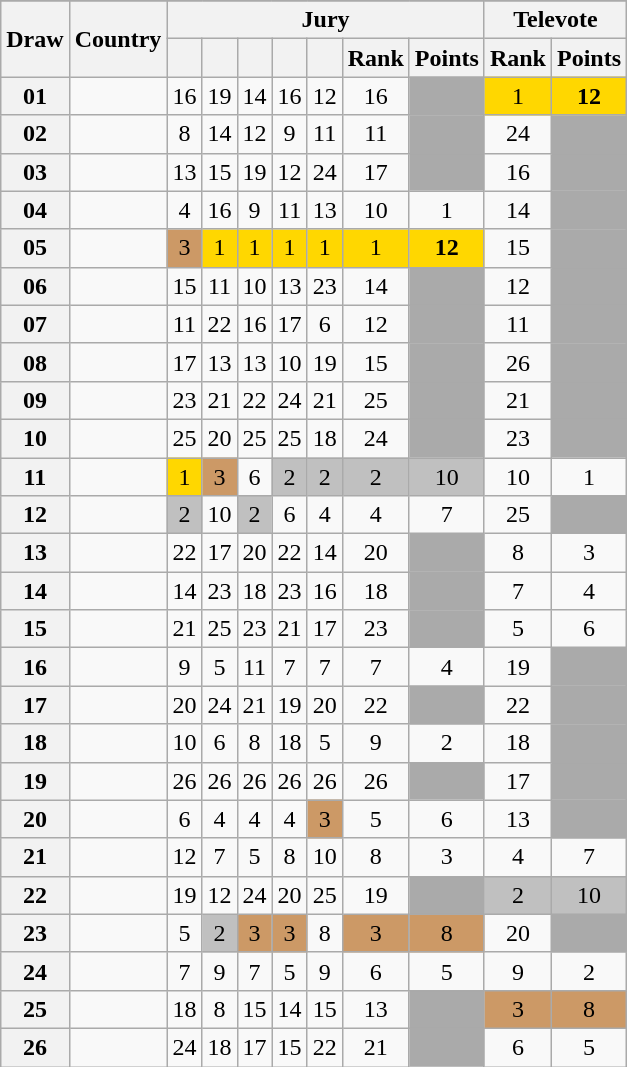<table class="sortable wikitable collapsible plainrowheaders" style="text-align:center;">
<tr>
</tr>
<tr>
<th scope="col" rowspan="2">Draw</th>
<th scope="col" rowspan="2">Country</th>
<th scope="col" colspan="7">Jury</th>
<th scope="col" colspan="2">Televote</th>
</tr>
<tr>
<th scope="col"><small></small></th>
<th scope="col"><small></small></th>
<th scope="col"><small></small></th>
<th scope="col"><small></small></th>
<th scope="col"><small></small></th>
<th scope="col">Rank</th>
<th scope="col">Points</th>
<th scope="col">Rank</th>
<th scope="col">Points</th>
</tr>
<tr>
<th scope="row" style="text-align:center;">01</th>
<td style="text-align:left;"></td>
<td>16</td>
<td>19</td>
<td>14</td>
<td>16</td>
<td>12</td>
<td>16</td>
<td style="background:#AAAAAA;"></td>
<td style="background:gold;">1</td>
<td style="background:gold;"><strong>12</strong></td>
</tr>
<tr>
<th scope="row" style="text-align:center;">02</th>
<td style="text-align:left;"></td>
<td>8</td>
<td>14</td>
<td>12</td>
<td>9</td>
<td>11</td>
<td>11</td>
<td style="background:#AAAAAA;"></td>
<td>24</td>
<td style="background:#AAAAAA;"></td>
</tr>
<tr>
<th scope="row" style="text-align:center;">03</th>
<td style="text-align:left;"></td>
<td>13</td>
<td>15</td>
<td>19</td>
<td>12</td>
<td>24</td>
<td>17</td>
<td style="background:#AAAAAA;"></td>
<td>16</td>
<td style="background:#AAAAAA;"></td>
</tr>
<tr>
<th scope="row" style="text-align:center;">04</th>
<td style="text-align:left;"></td>
<td>4</td>
<td>16</td>
<td>9</td>
<td>11</td>
<td>13</td>
<td>10</td>
<td>1</td>
<td>14</td>
<td style="background:#AAAAAA;"></td>
</tr>
<tr>
<th scope="row" style="text-align:center;">05</th>
<td style="text-align:left;"></td>
<td style="background:#CC9966;">3</td>
<td style="background:gold;">1</td>
<td style="background:gold;">1</td>
<td style="background:gold;">1</td>
<td style="background:gold;">1</td>
<td style="background:gold;">1</td>
<td style="background:gold;"><strong>12</strong></td>
<td>15</td>
<td style="background:#AAAAAA;"></td>
</tr>
<tr>
<th scope="row" style="text-align:center;">06</th>
<td style="text-align:left;"></td>
<td>15</td>
<td>11</td>
<td>10</td>
<td>13</td>
<td>23</td>
<td>14</td>
<td style="background:#AAAAAA;"></td>
<td>12</td>
<td style="background:#AAAAAA;"></td>
</tr>
<tr>
<th scope="row" style="text-align:center;">07</th>
<td style="text-align:left;"></td>
<td>11</td>
<td>22</td>
<td>16</td>
<td>17</td>
<td>6</td>
<td>12</td>
<td style="background:#AAAAAA;"></td>
<td>11</td>
<td style="background:#AAAAAA;"></td>
</tr>
<tr>
<th scope="row" style="text-align:center;">08</th>
<td style="text-align:left;"></td>
<td>17</td>
<td>13</td>
<td>13</td>
<td>10</td>
<td>19</td>
<td>15</td>
<td style="background:#AAAAAA;"></td>
<td>26</td>
<td style="background:#AAAAAA;"></td>
</tr>
<tr>
<th scope="row" style="text-align:center;">09</th>
<td style="text-align:left;"></td>
<td>23</td>
<td>21</td>
<td>22</td>
<td>24</td>
<td>21</td>
<td>25</td>
<td style="background:#AAAAAA;"></td>
<td>21</td>
<td style="background:#AAAAAA;"></td>
</tr>
<tr>
<th scope="row" style="text-align:center;">10</th>
<td style="text-align:left;"></td>
<td>25</td>
<td>20</td>
<td>25</td>
<td>25</td>
<td>18</td>
<td>24</td>
<td style="background:#AAAAAA;"></td>
<td>23</td>
<td style="background:#AAAAAA;"></td>
</tr>
<tr>
<th scope="row" style="text-align:center;">11</th>
<td style="text-align:left;"></td>
<td style="background:gold;">1</td>
<td style="background:#CC9966;">3</td>
<td>6</td>
<td style="background:silver;">2</td>
<td style="background:silver;">2</td>
<td style="background:silver;">2</td>
<td style="background:silver;">10</td>
<td>10</td>
<td>1</td>
</tr>
<tr>
<th scope="row" style="text-align:center;">12</th>
<td style="text-align:left;"></td>
<td style="background:silver;">2</td>
<td>10</td>
<td style="background:silver;">2</td>
<td>6</td>
<td>4</td>
<td>4</td>
<td>7</td>
<td>25</td>
<td style="background:#AAAAAA;"></td>
</tr>
<tr>
<th scope="row" style="text-align:center;">13</th>
<td style="text-align:left;"></td>
<td>22</td>
<td>17</td>
<td>20</td>
<td>22</td>
<td>14</td>
<td>20</td>
<td style="background:#AAAAAA;"></td>
<td>8</td>
<td>3</td>
</tr>
<tr>
<th scope="row" style="text-align:center;">14</th>
<td style="text-align:left;"></td>
<td>14</td>
<td>23</td>
<td>18</td>
<td>23</td>
<td>16</td>
<td>18</td>
<td style="background:#AAAAAA;"></td>
<td>7</td>
<td>4</td>
</tr>
<tr>
<th scope="row" style="text-align:center;">15</th>
<td style="text-align:left;"></td>
<td>21</td>
<td>25</td>
<td>23</td>
<td>21</td>
<td>17</td>
<td>23</td>
<td style="background:#AAAAAA;"></td>
<td>5</td>
<td>6</td>
</tr>
<tr>
<th scope="row" style="text-align:center;">16</th>
<td style="text-align:left;"></td>
<td>9</td>
<td>5</td>
<td>11</td>
<td>7</td>
<td>7</td>
<td>7</td>
<td>4</td>
<td>19</td>
<td style="background:#AAAAAA;"></td>
</tr>
<tr>
<th scope="row" style="text-align:center;">17</th>
<td style="text-align:left;"></td>
<td>20</td>
<td>24</td>
<td>21</td>
<td>19</td>
<td>20</td>
<td>22</td>
<td style="background:#AAAAAA;"></td>
<td>22</td>
<td style="background:#AAAAAA;"></td>
</tr>
<tr>
<th scope="row" style="text-align:center;">18</th>
<td style="text-align:left;"></td>
<td>10</td>
<td>6</td>
<td>8</td>
<td>18</td>
<td>5</td>
<td>9</td>
<td>2</td>
<td>18</td>
<td style="background:#AAAAAA;"></td>
</tr>
<tr>
<th scope="row" style="text-align:center;">19</th>
<td style="text-align:left;"></td>
<td>26</td>
<td>26</td>
<td>26</td>
<td>26</td>
<td>26</td>
<td>26</td>
<td style="background:#AAAAAA;"></td>
<td>17</td>
<td style="background:#AAAAAA;"></td>
</tr>
<tr>
<th scope="row" style="text-align:center;">20</th>
<td style="text-align:left;"></td>
<td>6</td>
<td>4</td>
<td>4</td>
<td>4</td>
<td style="background:#CC9966;">3</td>
<td>5</td>
<td>6</td>
<td>13</td>
<td style="background:#AAAAAA;"></td>
</tr>
<tr>
<th scope="row" style="text-align:center;">21</th>
<td style="text-align:left;"></td>
<td>12</td>
<td>7</td>
<td>5</td>
<td>8</td>
<td>10</td>
<td>8</td>
<td>3</td>
<td>4</td>
<td>7</td>
</tr>
<tr>
<th scope="row" style="text-align:center;">22</th>
<td style="text-align:left;"></td>
<td>19</td>
<td>12</td>
<td>24</td>
<td>20</td>
<td>25</td>
<td>19</td>
<td style="background:#AAAAAA;"></td>
<td style="background:silver;">2</td>
<td style="background:silver;">10</td>
</tr>
<tr>
<th scope="row" style="text-align:center;">23</th>
<td style="text-align:left;"></td>
<td>5</td>
<td style="background:silver;">2</td>
<td style="background:#CC9966;">3</td>
<td style="background:#CC9966;">3</td>
<td>8</td>
<td style="background:#CC9966;">3</td>
<td style="background:#CC9966;">8</td>
<td>20</td>
<td style="background:#AAAAAA;"></td>
</tr>
<tr>
<th scope="row" style="text-align:center;">24</th>
<td style="text-align:left;"></td>
<td>7</td>
<td>9</td>
<td>7</td>
<td>5</td>
<td>9</td>
<td>6</td>
<td>5</td>
<td>9</td>
<td>2</td>
</tr>
<tr>
<th scope="row" style="text-align:center;">25</th>
<td style="text-align:left;"></td>
<td>18</td>
<td>8</td>
<td>15</td>
<td>14</td>
<td>15</td>
<td>13</td>
<td style="background:#AAAAAA;"></td>
<td style="background:#CC9966;">3</td>
<td style="background:#CC9966;">8</td>
</tr>
<tr>
<th scope="row" style="text-align:center;">26</th>
<td style="text-align:left;"></td>
<td>24</td>
<td>18</td>
<td>17</td>
<td>15</td>
<td>22</td>
<td>21</td>
<td style="background:#AAAAAA;"></td>
<td>6</td>
<td>5</td>
</tr>
</table>
